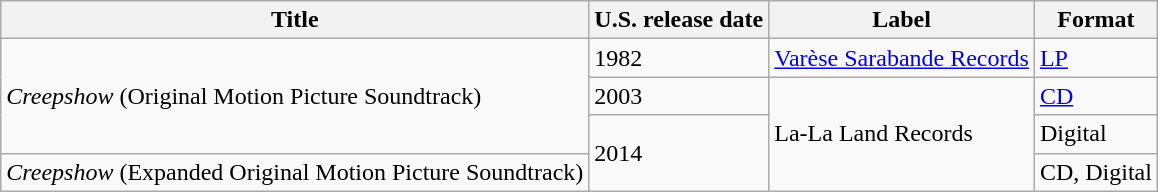<table class="wikitable">
<tr>
<th>Title</th>
<th>U.S. release date</th>
<th>Label</th>
<th>Format</th>
</tr>
<tr>
<td rowspan="3"><em>Creepshow</em> (Original Motion Picture Soundtrack)</td>
<td>1982</td>
<td><a href='#'>Varèse Sarabande Records</a></td>
<td><a href='#'>LP</a></td>
</tr>
<tr>
<td>2003</td>
<td rowspan="3">La-La Land Records</td>
<td><a href='#'>CD</a></td>
</tr>
<tr>
<td rowspan="2">2014</td>
<td>Digital</td>
</tr>
<tr>
<td><em>Creepshow</em> (Expanded Original Motion Picture Soundtrack)</td>
<td>CD, Digital</td>
</tr>
</table>
